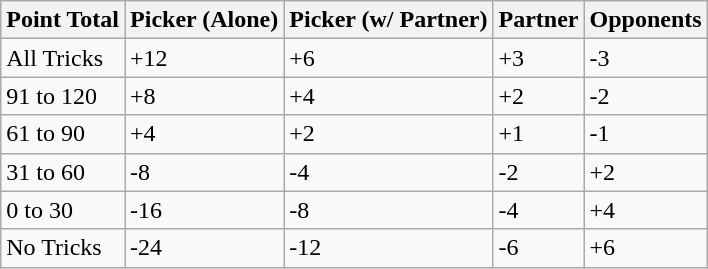<table class="wikitable">
<tr>
<th>Point Total</th>
<th>Picker (Alone)</th>
<th>Picker (w/ Partner)</th>
<th>Partner</th>
<th>Opponents</th>
</tr>
<tr>
<td>All Tricks</td>
<td>+12</td>
<td>+6</td>
<td>+3</td>
<td>-3</td>
</tr>
<tr>
<td>91 to 120</td>
<td>+8</td>
<td>+4</td>
<td>+2</td>
<td>-2</td>
</tr>
<tr>
<td>61 to 90</td>
<td>+4</td>
<td>+2</td>
<td>+1</td>
<td>-1</td>
</tr>
<tr>
<td>31 to 60</td>
<td>-8</td>
<td>-4</td>
<td>-2</td>
<td>+2</td>
</tr>
<tr>
<td>0 to 30</td>
<td>-16</td>
<td>-8</td>
<td>-4</td>
<td>+4</td>
</tr>
<tr>
<td>No Tricks</td>
<td>-24</td>
<td>-12</td>
<td>-6</td>
<td>+6</td>
</tr>
</table>
